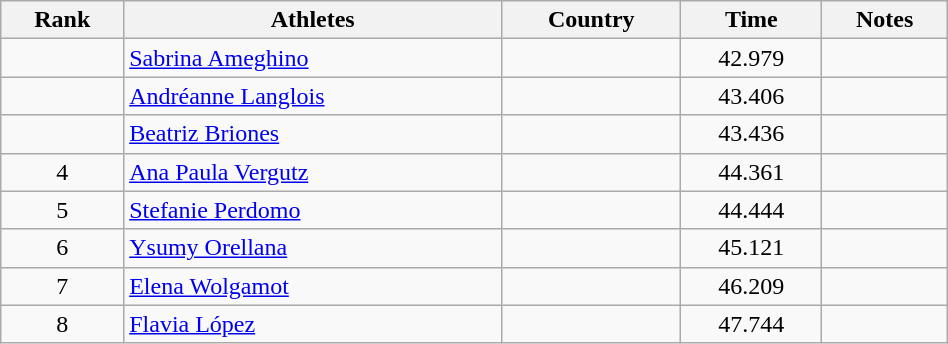<table class="wikitable" width=50% style="text-align:center">
<tr>
<th>Rank</th>
<th>Athletes</th>
<th>Country</th>
<th>Time</th>
<th>Notes</th>
</tr>
<tr>
<td></td>
<td align=left><a href='#'>Sabrina Ameghino</a></td>
<td align=left></td>
<td>42.979</td>
<td></td>
</tr>
<tr>
<td></td>
<td align=left><a href='#'>Andréanne Langlois</a></td>
<td align=left></td>
<td>43.406</td>
<td></td>
</tr>
<tr>
<td></td>
<td align=left><a href='#'>Beatriz Briones</a></td>
<td align=left></td>
<td>43.436</td>
<td></td>
</tr>
<tr>
<td>4</td>
<td align=left><a href='#'>Ana Paula Vergutz</a></td>
<td align=left></td>
<td>44.361</td>
<td></td>
</tr>
<tr>
<td>5</td>
<td align=left><a href='#'>Stefanie Perdomo</a></td>
<td align=left></td>
<td>44.444</td>
<td></td>
</tr>
<tr>
<td>6</td>
<td align=left><a href='#'>Ysumy Orellana</a></td>
<td align=left></td>
<td>45.121</td>
<td></td>
</tr>
<tr>
<td>7</td>
<td align=left><a href='#'>Elena Wolgamot</a></td>
<td align=left></td>
<td>46.209</td>
<td></td>
</tr>
<tr>
<td>8</td>
<td align=left><a href='#'>Flavia López</a></td>
<td align=left></td>
<td>47.744</td>
<td></td>
</tr>
</table>
